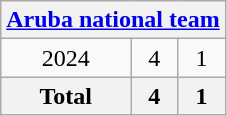<table class="wikitable" style="text-align:center">
<tr>
<th colspan=3><a href='#'>Aruba national team</a></th>
</tr>
<tr>
<td>2024</td>
<td>4</td>
<td>1</td>
</tr>
<tr>
<th>Total</th>
<th>4</th>
<th>1</th>
</tr>
</table>
